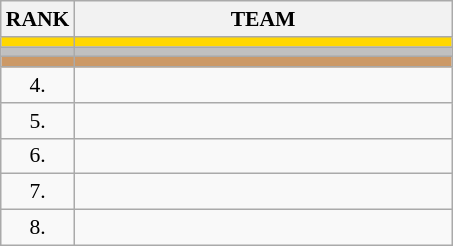<table class="wikitable" style="border-collapse: collapse; font-size: 90%;">
<tr>
<th>RANK</th>
<th align="left" style="width: 17em">TEAM</th>
</tr>
<tr bgcolor=gold>
<td align="center"></td>
<td></td>
</tr>
<tr bgcolor=silver>
<td align="center"></td>
<td></td>
</tr>
<tr bgcolor=cc9966>
<td align="center"></td>
<td></td>
</tr>
<tr>
<td align="center">4.</td>
<td></td>
</tr>
<tr>
<td align="center">5.</td>
<td></td>
</tr>
<tr>
<td align="center">6.</td>
<td></td>
</tr>
<tr>
<td align="center">7.</td>
<td></td>
</tr>
<tr>
<td align="center">8.</td>
<td></td>
</tr>
</table>
